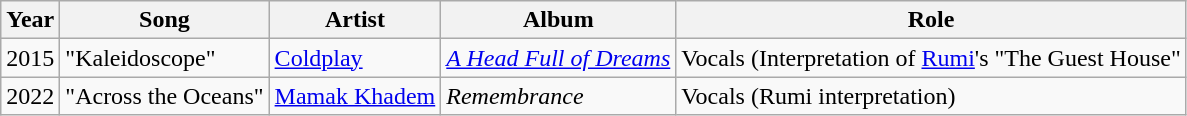<table class="wikitable plainrowheaders sortable" style="margin-right: 0;">
<tr>
<th scope="col">Year</th>
<th scope="col">Song</th>
<th scope="col">Artist</th>
<th scope="col">Album</th>
<th scope="col">Role</th>
</tr>
<tr>
<td>2015</td>
<td>"Kaleidoscope"</td>
<td><a href='#'>Coldplay</a></td>
<td><em><a href='#'>A Head Full of Dreams</a></em></td>
<td>Vocals (Interpretation of <a href='#'>Rumi</a>'s "The Guest House"</td>
</tr>
<tr>
<td>2022</td>
<td>"Across the Oceans"</td>
<td><a href='#'>Mamak Khadem</a></td>
<td><em>Remembrance</em></td>
<td>Vocals (Rumi interpretation)</td>
</tr>
</table>
